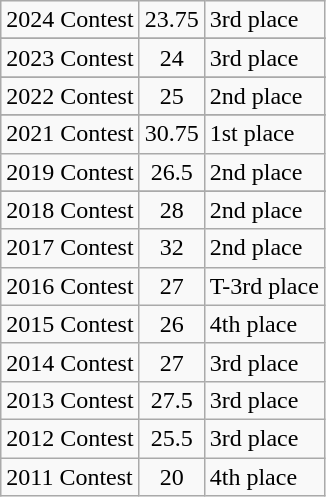<table class="wikitable">
<tr style="text-align:center;">
<td style="text-align:left;">2024 Contest</td>
<td style="text-align:center;">23.75</td>
<td style="text-align:left;">3rd place</td>
</tr>
<tr>
</tr>
<tr style="text-align:center;">
<td style="text-align:left;">2023 Contest</td>
<td style="text-align:center;">24</td>
<td style="text-align:left;">3rd place</td>
</tr>
<tr>
</tr>
<tr style="text-align:center;">
<td style="text-align:left;">2022 Contest</td>
<td style="text-align:center;">25</td>
<td style="text-align:left;">2nd place</td>
</tr>
<tr>
</tr>
<tr style="text-align:center;">
<td style="text-align:left;">2021 Contest</td>
<td style="text-align:center;">30.75</td>
<td style="text-align:left;">1st place</td>
</tr>
<tr>
<td style="text-align:left;">2019 Contest</td>
<td style="text-align:center;">26.5</td>
<td style="text-align:left;">2nd place</td>
</tr>
<tr>
</tr>
<tr style="text-align:center;">
<td style="text-align:left;">2018 Contest</td>
<td style="text-align:center;">28</td>
<td style="text-align:left;">2nd place</td>
</tr>
<tr>
<td style="text-align:left;">2017 Contest</td>
<td style="text-align:center;">32</td>
<td style="text-align:left;">2nd place</td>
</tr>
<tr>
<td style="text-align:left;">2016 Contest</td>
<td style="text-align:center;">27</td>
<td style="text-align:left;">T-3rd place</td>
</tr>
<tr>
<td style="text-align:left;">2015 Contest</td>
<td style="text-align:center;">26</td>
<td style="text-align:left;">4th place</td>
</tr>
<tr>
<td style="text-align:left;">2014 Contest</td>
<td style="text-align:center;">27</td>
<td style="text-align:left;">3rd place</td>
</tr>
<tr>
<td style="text-align:left;">2013 Contest</td>
<td style="text-align:center;">27.5</td>
<td style="text-align:left;">3rd place</td>
</tr>
<tr>
<td style="text-align:left;">2012 Contest</td>
<td style="text-align:center;">25.5</td>
<td style="text-align:left;">3rd place</td>
</tr>
<tr>
<td style="text-align:left;">2011 Contest</td>
<td style="text-align:center;">20</td>
<td style="text-align:left;">4th place</td>
</tr>
</table>
